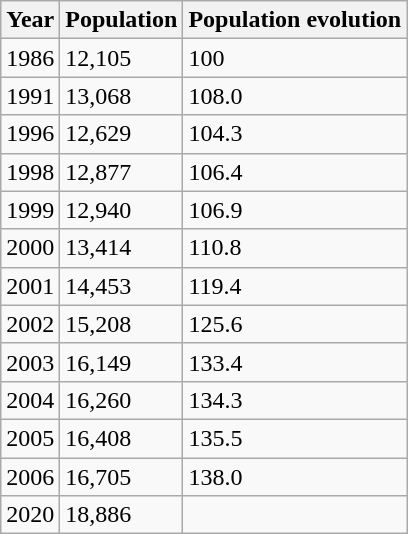<table class="wikitable mw-collapsible">
<tr>
<th>Year</th>
<th>Population</th>
<th>Population evolution</th>
</tr>
<tr>
<td>1986</td>
<td>12,105</td>
<td>100</td>
</tr>
<tr>
<td>1991</td>
<td>13,068</td>
<td>108.0</td>
</tr>
<tr>
<td>1996</td>
<td>12,629</td>
<td>104.3</td>
</tr>
<tr>
<td>1998</td>
<td>12,877</td>
<td>106.4</td>
</tr>
<tr>
<td>1999</td>
<td>12,940</td>
<td>106.9</td>
</tr>
<tr>
<td>2000</td>
<td>13,414</td>
<td>110.8</td>
</tr>
<tr>
<td>2001</td>
<td>14,453</td>
<td>119.4</td>
</tr>
<tr>
<td>2002</td>
<td>15,208</td>
<td>125.6</td>
</tr>
<tr>
<td>2003</td>
<td>16,149</td>
<td>133.4</td>
</tr>
<tr>
<td>2004</td>
<td>16,260</td>
<td>134.3</td>
</tr>
<tr>
<td>2005</td>
<td>16,408</td>
<td>135.5</td>
</tr>
<tr>
<td>2006</td>
<td>16,705</td>
<td>138.0</td>
</tr>
<tr>
<td>2020</td>
<td>18,886</td>
<td></td>
</tr>
</table>
